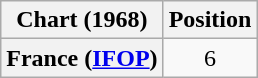<table class="wikitable sortable plainrowheaders" style="text-align:center">
<tr>
<th>Chart (1968)</th>
<th>Position</th>
</tr>
<tr>
<th scope="row">France (<a href='#'>IFOP</a>)</th>
<td>6</td>
</tr>
</table>
